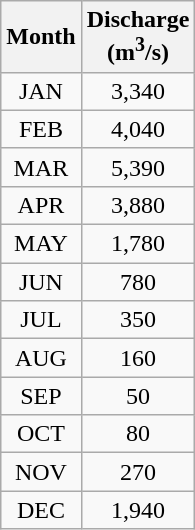<table class="wikitable" style="text-align:center;">
<tr>
<th>Month</th>
<th>Discharge<br>(m<sup>3</sup>/s)</th>
</tr>
<tr>
<td>JAN</td>
<td>3,340</td>
</tr>
<tr>
<td>FEB</td>
<td>4,040</td>
</tr>
<tr>
<td>MAR</td>
<td>5,390</td>
</tr>
<tr>
<td>APR</td>
<td>3,880</td>
</tr>
<tr>
<td>MAY</td>
<td>1,780</td>
</tr>
<tr>
<td>JUN</td>
<td>780</td>
</tr>
<tr>
<td>JUL</td>
<td>350</td>
</tr>
<tr>
<td>AUG</td>
<td>160</td>
</tr>
<tr>
<td>SEP</td>
<td>50</td>
</tr>
<tr>
<td>OCT</td>
<td>80</td>
</tr>
<tr>
<td>NOV</td>
<td>270</td>
</tr>
<tr>
<td>DEC</td>
<td>1,940</td>
</tr>
</table>
